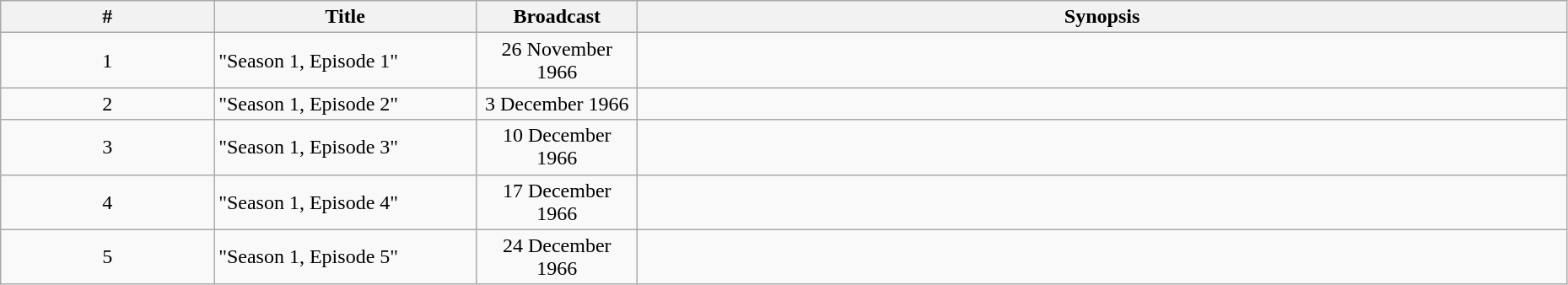<table class="wikitable" style="width:98%;">
<tr>
<th>#</th>
<th width=200>Title</th>
<th width=120px>Broadcast</th>
<th>Synopsis</th>
</tr>
<tr>
<td align="center">1</td>
<td>"Season 1, Episode 1"</td>
<td align="center">26 November 1966</td>
<td></td>
</tr>
<tr>
<td align="center">2</td>
<td>"Season 1, Episode 2"</td>
<td align="center">3 December 1966</td>
<td></td>
</tr>
<tr>
<td align="center">3</td>
<td>"Season 1, Episode 3"</td>
<td align="center">10 December 1966</td>
<td></td>
</tr>
<tr>
<td align="center">4</td>
<td>"Season 1, Episode 4"</td>
<td align="center">17 December 1966</td>
<td></td>
</tr>
<tr>
<td align="center">5</td>
<td>"Season 1, Episode 5"</td>
<td align="center">24 December 1966</td>
<td></td>
</tr>
</table>
